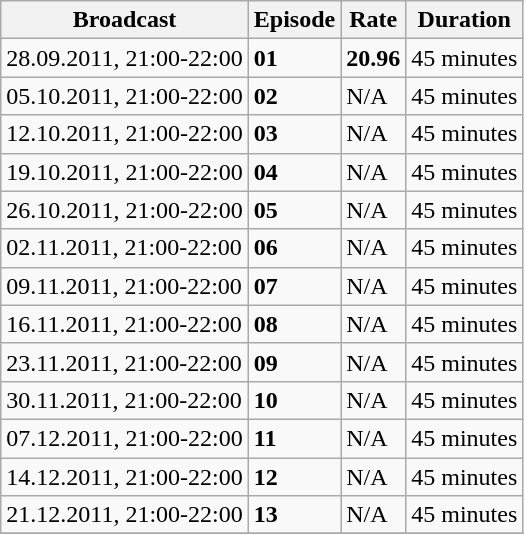<table class="wikitable">
<tr>
<th>Broadcast</th>
<th>Episode</th>
<th>Rate</th>
<th>Duration</th>
</tr>
<tr>
<td>28.09.2011, 21:00-22:00</td>
<td><strong>01</strong></td>
<td><strong>20.96</strong></td>
<td>45 minutes</td>
</tr>
<tr>
<td>05.10.2011, 21:00-22:00</td>
<td><strong>02</strong></td>
<td>N/A</td>
<td>45 minutes</td>
</tr>
<tr>
<td>12.10.2011, 21:00-22:00</td>
<td><strong>03</strong></td>
<td>N/A</td>
<td>45 minutes</td>
</tr>
<tr>
<td>19.10.2011, 21:00-22:00</td>
<td><strong>04</strong></td>
<td>N/A</td>
<td>45 minutes</td>
</tr>
<tr>
<td>26.10.2011, 21:00-22:00</td>
<td><strong>05</strong></td>
<td>N/A</td>
<td>45 minutes</td>
</tr>
<tr>
<td>02.11.2011, 21:00-22:00</td>
<td><strong>06</strong></td>
<td>N/A</td>
<td>45 minutes</td>
</tr>
<tr>
<td>09.11.2011, 21:00-22:00</td>
<td><strong>07</strong></td>
<td>N/A</td>
<td>45 minutes</td>
</tr>
<tr>
<td>16.11.2011, 21:00-22:00</td>
<td><strong>08</strong></td>
<td>N/A</td>
<td>45 minutes</td>
</tr>
<tr>
<td>23.11.2011, 21:00-22:00</td>
<td><strong>09</strong></td>
<td>N/A</td>
<td>45 minutes</td>
</tr>
<tr>
<td>30.11.2011, 21:00-22:00</td>
<td><strong>10</strong></td>
<td>N/A</td>
<td>45 minutes</td>
</tr>
<tr>
<td>07.12.2011, 21:00-22:00</td>
<td><strong>11</strong></td>
<td>N/A</td>
<td>45 minutes</td>
</tr>
<tr>
<td>14.12.2011, 21:00-22:00</td>
<td><strong>12</strong></td>
<td>N/A</td>
<td>45 minutes</td>
</tr>
<tr>
<td>21.12.2011, 21:00-22:00</td>
<td><strong>13</strong></td>
<td>N/A</td>
<td>45 minutes</td>
</tr>
<tr>
</tr>
</table>
